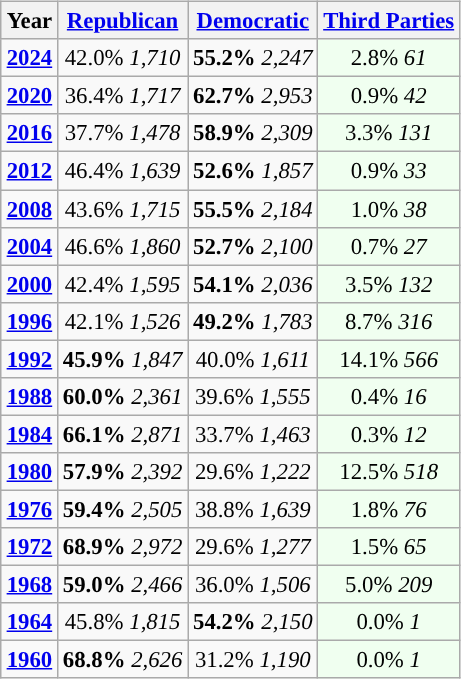<table class="wikitable" style="float:right; margin: 1em 1em 1em 0; font-size: 95%;">
<tr>
<th>Year</th>
<th><a href='#'>Republican</a></th>
<th><a href='#'>Democratic</a></th>
<th><a href='#'>Third Parties</a></th>
</tr>
<tr>
<td style="text-align:center; "><strong><a href='#'>2024</a></strong></td>
<td style="text-align:center; ">42.0% <em>1,710</em></td>
<td style="text-align:center; "><strong>55.2%</strong> <em>2,247</em></td>
<td style="text-align:center; background:honeyDew;">2.8% <em>61</em></td>
</tr>
<tr>
<td style="text-align:center; "><strong><a href='#'>2020</a></strong></td>
<td style="text-align:center; ">36.4% <em>1,717</em></td>
<td style="text-align:center; "><strong>62.7%</strong>  <em>2,953</em></td>
<td style="text-align:center; background:honeyDew;">0.9% <em>42</em></td>
</tr>
<tr>
<td style="text-align:center; "><strong><a href='#'>2016</a></strong></td>
<td style="text-align:center; ">37.7% <em>1,478</em></td>
<td style="text-align:center; "><strong>58.9%</strong>  <em>2,309</em></td>
<td style="text-align:center; background:honeyDew;">3.3% <em>131</em></td>
</tr>
<tr>
<td style="text-align:center; "><strong><a href='#'>2012</a></strong></td>
<td style="text-align:center; ">46.4% <em>1,639</em></td>
<td style="text-align:center; "><strong>52.6%</strong>  <em>1,857</em></td>
<td style="text-align:center; background:honeyDew;">0.9% <em>33</em></td>
</tr>
<tr>
<td style="text-align:center; "><strong><a href='#'>2008</a></strong></td>
<td style="text-align:center; ">43.6% <em>1,715</em></td>
<td style="text-align:center; "><strong>55.5%</strong>  <em>2,184</em></td>
<td style="text-align:center; background:honeyDew;">1.0% <em>38</em></td>
</tr>
<tr>
<td style="text-align:center; "><strong><a href='#'>2004</a></strong></td>
<td style="text-align:center; ">46.6% <em>1,860</em></td>
<td style="text-align:center; "><strong>52.7%</strong>  <em>2,100</em></td>
<td style="text-align:center; background:honeyDew;">0.7% <em>27</em></td>
</tr>
<tr>
<td style="text-align:center; "><strong><a href='#'>2000</a></strong></td>
<td style="text-align:center; ">42.4% <em>1,595</em></td>
<td style="text-align:center; "><strong>54.1%</strong>  <em>2,036</em></td>
<td style="text-align:center; background:honeyDew;">3.5% <em>132</em></td>
</tr>
<tr>
<td style="text-align:center; "><strong><a href='#'>1996</a></strong></td>
<td style="text-align:center; ">42.1% <em>1,526</em></td>
<td style="text-align:center; "><strong>49.2%</strong>  <em>1,783</em></td>
<td style="text-align:center; background:honeyDew;">8.7% <em>316</em></td>
</tr>
<tr>
<td style="text-align:center; "><strong><a href='#'>1992</a></strong></td>
<td style="text-align:center; "><strong>45.9%</strong> <em>1,847</em></td>
<td style="text-align:center; ">40.0%  <em>1,611</em></td>
<td style="text-align:center; background:honeyDew;">14.1% <em>566</em></td>
</tr>
<tr>
<td style="text-align:center; "><strong><a href='#'>1988</a></strong></td>
<td style="text-align:center; "><strong>60.0%</strong> <em>2,361</em></td>
<td style="text-align:center; ">39.6%  <em>1,555</em></td>
<td style="text-align:center; background:honeyDew;">0.4% <em>16</em></td>
</tr>
<tr>
<td style="text-align:center; "><strong><a href='#'>1984</a></strong></td>
<td style="text-align:center; "><strong>66.1%</strong> <em>2,871</em></td>
<td style="text-align:center; ">33.7%  <em>1,463</em></td>
<td style="text-align:center; background:honeyDew;">0.3% <em>12</em></td>
</tr>
<tr>
<td style="text-align:center; "><strong><a href='#'>1980</a></strong></td>
<td style="text-align:center; "><strong>57.9%</strong> <em>2,392</em></td>
<td style="text-align:center; ">29.6%  <em>1,222</em></td>
<td style="text-align:center; background:honeyDew;">12.5% <em>518</em></td>
</tr>
<tr>
<td style="text-align:center; "><strong><a href='#'>1976</a></strong></td>
<td style="text-align:center; "><strong>59.4%</strong> <em>2,505</em></td>
<td style="text-align:center; ">38.8%  <em>1,639</em></td>
<td style="text-align:center; background:honeyDew;">1.8% <em>76</em></td>
</tr>
<tr>
<td style="text-align:center; "><strong><a href='#'>1972</a></strong></td>
<td style="text-align:center; "><strong>68.9%</strong> <em>2,972</em></td>
<td style="text-align:center; ">29.6%  <em>1,277</em></td>
<td style="text-align:center; background:honeyDew;">1.5% <em>65</em></td>
</tr>
<tr>
<td style="text-align:center; "><strong><a href='#'>1968</a></strong></td>
<td style="text-align:center; "><strong>59.0%</strong> <em>2,466</em></td>
<td style="text-align:center; ">36.0%  <em>1,506</em></td>
<td style="text-align:center; background:honeyDew;">5.0% <em>209</em></td>
</tr>
<tr>
<td style="text-align:center; "><strong><a href='#'>1964</a></strong></td>
<td style="text-align:center; ">45.8% <em>1,815</em></td>
<td style="text-align:center; "><strong>54.2%</strong>  <em>2,150</em></td>
<td style="text-align:center; background:honeyDew;">0.0% <em>1</em></td>
</tr>
<tr>
<td style="text-align:center; "><strong><a href='#'>1960</a></strong></td>
<td style="text-align:center; "><strong>68.8%</strong> <em>2,626</em></td>
<td style="text-align:center; ">31.2%  <em>1,190</em></td>
<td style="text-align:center; background:honeyDew;">0.0% <em>1</em></td>
</tr>
</table>
